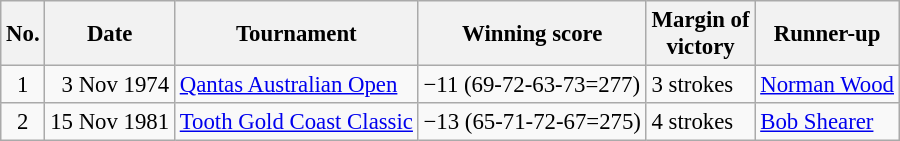<table class="wikitable" style="font-size:95%;">
<tr>
<th>No.</th>
<th>Date</th>
<th>Tournament</th>
<th>Winning score</th>
<th>Margin of<br>victory</th>
<th>Runner-up</th>
</tr>
<tr>
<td align=center>1</td>
<td align=right>3 Nov 1974</td>
<td><a href='#'>Qantas Australian Open</a></td>
<td>−11 (69-72-63-73=277)</td>
<td>3 strokes</td>
<td> <a href='#'>Norman Wood</a></td>
</tr>
<tr>
<td align=center>2</td>
<td align=right>15 Nov 1981</td>
<td><a href='#'>Tooth Gold Coast Classic</a></td>
<td>−13 (65-71-72-67=275)</td>
<td>4 strokes</td>
<td> <a href='#'>Bob Shearer</a></td>
</tr>
</table>
